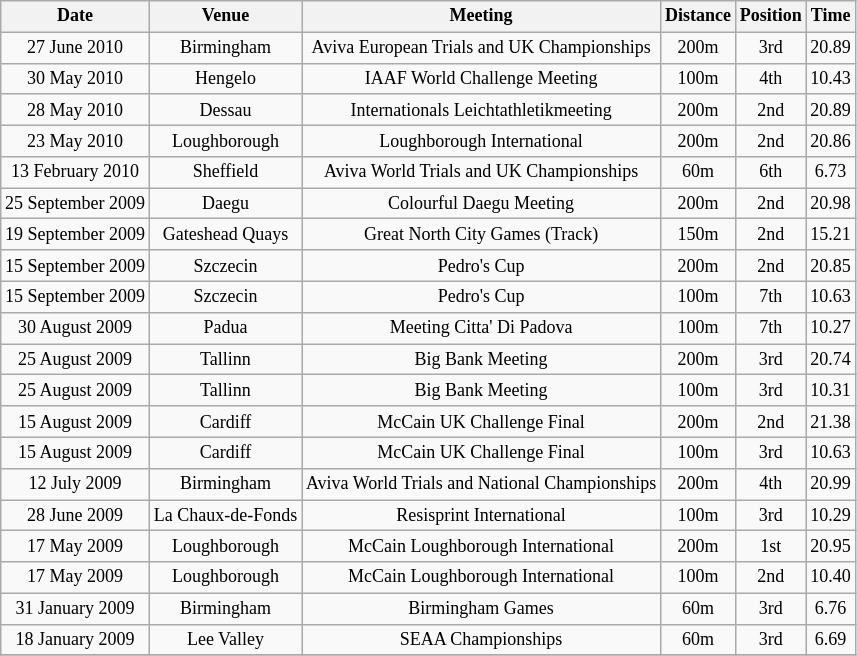<table class=wikitable style="text-align:center; font-size:75%;">
<tr>
<th>Date</th>
<th>Venue</th>
<th>Meeting</th>
<th>Distance</th>
<th>Position</th>
<th>Time </th>
</tr>
<tr>
<td>27 June 2010</td>
<td>Birmingham</td>
<td>Aviva European Trials and UK Championships</td>
<td>200m</td>
<td>3rd</td>
<td>20.89</td>
</tr>
<tr>
<td>30 May 2010</td>
<td>Hengelo</td>
<td>IAAF World Challenge Meeting</td>
<td>100m</td>
<td>4th</td>
<td>10.43</td>
</tr>
<tr>
<td>28 May 2010</td>
<td>Dessau</td>
<td>Internationals Leichtathletikmeeting</td>
<td>200m</td>
<td>2nd</td>
<td>20.89</td>
</tr>
<tr>
<td>23 May 2010</td>
<td>Loughborough</td>
<td>Loughborough International</td>
<td>200m</td>
<td>2nd</td>
<td>20.86</td>
</tr>
<tr>
<td>13 February 2010</td>
<td>Sheffield</td>
<td>Aviva World Trials and UK Championships</td>
<td>60m</td>
<td>6th</td>
<td>6.73</td>
</tr>
<tr>
<td>25 September 2009</td>
<td>Daegu</td>
<td>Colourful Daegu Meeting</td>
<td>200m</td>
<td>2nd</td>
<td>20.98</td>
</tr>
<tr>
<td>19 September 2009</td>
<td>Gateshead Quays</td>
<td>Great North City Games (Track)</td>
<td>150m</td>
<td>2nd</td>
<td>15.21</td>
</tr>
<tr>
<td>15 September 2009</td>
<td>Szczecin</td>
<td>Pedro's Cup</td>
<td>200m</td>
<td>2nd</td>
<td>20.85</td>
</tr>
<tr>
<td>15 September 2009</td>
<td>Szczecin</td>
<td>Pedro's Cup</td>
<td>100m</td>
<td>7th</td>
<td>10.63</td>
</tr>
<tr>
<td>30 August 2009</td>
<td>Padua</td>
<td>Meeting Citta' Di Padova</td>
<td>100m</td>
<td>7th</td>
<td>10.27</td>
</tr>
<tr>
<td>25 August 2009</td>
<td>Tallinn</td>
<td>Big Bank Meeting</td>
<td>200m</td>
<td>3rd</td>
<td>20.74</td>
</tr>
<tr>
<td>25 August 2009</td>
<td>Tallinn</td>
<td>Big Bank Meeting</td>
<td>100m</td>
<td>3rd</td>
<td>10.31</td>
</tr>
<tr>
<td>15 August 2009</td>
<td>Cardiff</td>
<td>McCain UK Challenge Final</td>
<td>200m</td>
<td>2nd</td>
<td>21.38</td>
</tr>
<tr>
<td>15 August 2009</td>
<td>Cardiff</td>
<td>McCain UK Challenge Final</td>
<td>100m</td>
<td>3rd</td>
<td>10.63</td>
</tr>
<tr>
<td>12 July 2009</td>
<td>Birmingham</td>
<td>Aviva World Trials and National Championships</td>
<td>200m</td>
<td>4th</td>
<td>20.99</td>
</tr>
<tr>
<td>28 June 2009</td>
<td>La Chaux-de-Fonds</td>
<td>Resisprint International</td>
<td>100m</td>
<td>3rd</td>
<td>10.29</td>
</tr>
<tr>
<td>17 May 2009</td>
<td>Loughborough</td>
<td>McCain Loughborough International</td>
<td>200m</td>
<td>1st</td>
<td>20.95</td>
</tr>
<tr>
<td>17 May 2009</td>
<td>Loughborough</td>
<td>McCain Loughborough International</td>
<td>100m</td>
<td>2nd</td>
<td>10.40</td>
</tr>
<tr>
<td>31 January 2009</td>
<td>Birmingham</td>
<td>Birmingham Games</td>
<td>60m</td>
<td>3rd</td>
<td>6.76</td>
</tr>
<tr>
<td>18 January 2009</td>
<td>Lee Valley</td>
<td>SEAA Championships</td>
<td>60m</td>
<td>3rd</td>
<td>6.69</td>
</tr>
<tr>
</tr>
</table>
